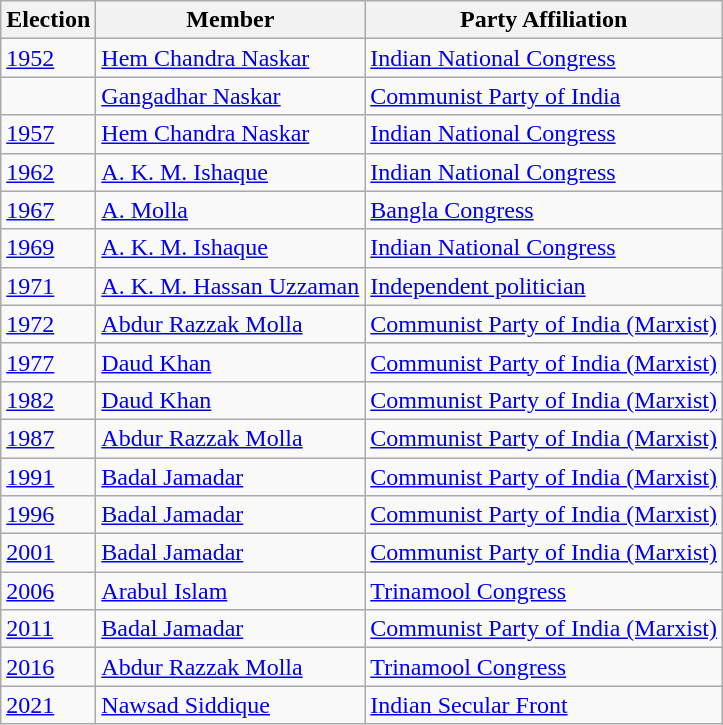<table class="wikitable sortable">
<tr>
<th>Election</th>
<th>Member</th>
<th>Party Affiliation</th>
</tr>
<tr>
<td><a href='#'>1952</a></td>
<td><a href='#'>Hem Chandra Naskar</a></td>
<td><a href='#'>Indian National Congress</a></td>
</tr>
<tr>
<td></td>
<td><a href='#'>Gangadhar Naskar</a></td>
<td><a href='#'>Communist Party of India</a></td>
</tr>
<tr>
<td><a href='#'>1957</a></td>
<td><a href='#'>Hem Chandra Naskar</a></td>
<td><a href='#'>Indian National Congress</a></td>
</tr>
<tr>
<td><a href='#'>1962</a></td>
<td><a href='#'>A. K. M. Ishaque</a></td>
<td><a href='#'>Indian National Congress</a></td>
</tr>
<tr>
<td><a href='#'>1967</a></td>
<td><a href='#'>A. Molla</a></td>
<td><a href='#'>Bangla Congress</a></td>
</tr>
<tr>
<td><a href='#'>1969</a></td>
<td><a href='#'>A. K. M. Ishaque</a></td>
<td><a href='#'>Indian National Congress</a></td>
</tr>
<tr>
<td><a href='#'>1971</a></td>
<td><a href='#'>A. K. M. Hassan Uzzaman</a></td>
<td><a href='#'>Independent politician</a></td>
</tr>
<tr>
<td><a href='#'>1972</a></td>
<td><a href='#'>Abdur Razzak Molla</a></td>
<td><a href='#'>Communist Party of India (Marxist)</a></td>
</tr>
<tr>
<td><a href='#'>1977</a></td>
<td><a href='#'>Daud Khan</a></td>
<td><a href='#'>Communist Party of India (Marxist)</a></td>
</tr>
<tr>
<td><a href='#'>1982</a></td>
<td><a href='#'>Daud Khan</a></td>
<td><a href='#'>Communist Party of India (Marxist)</a></td>
</tr>
<tr>
<td><a href='#'>1987</a></td>
<td><a href='#'>Abdur Razzak Molla</a></td>
<td><a href='#'>Communist Party of India (Marxist)</a></td>
</tr>
<tr>
<td><a href='#'>1991</a></td>
<td><a href='#'>Badal Jamadar</a></td>
<td><a href='#'>Communist Party of India (Marxist)</a></td>
</tr>
<tr>
<td><a href='#'>1996</a></td>
<td><a href='#'>Badal Jamadar</a></td>
<td><a href='#'>Communist Party of India (Marxist)</a></td>
</tr>
<tr>
<td><a href='#'>2001</a></td>
<td><a href='#'>Badal Jamadar</a></td>
<td><a href='#'>Communist Party of India (Marxist)</a></td>
</tr>
<tr>
<td><a href='#'>2006</a></td>
<td><a href='#'>Arabul Islam</a></td>
<td><a href='#'>Trinamool Congress</a></td>
</tr>
<tr>
<td><a href='#'>2011</a></td>
<td><a href='#'>Badal Jamadar</a></td>
<td><a href='#'>Communist Party of India (Marxist)</a></td>
</tr>
<tr>
<td><a href='#'>2016</a></td>
<td><a href='#'>Abdur Razzak Molla</a></td>
<td><a href='#'>Trinamool Congress</a></td>
</tr>
<tr>
<td><a href='#'>2021</a></td>
<td><a href='#'>Nawsad Siddique</a></td>
<td><a href='#'>Indian Secular Front</a></td>
</tr>
</table>
